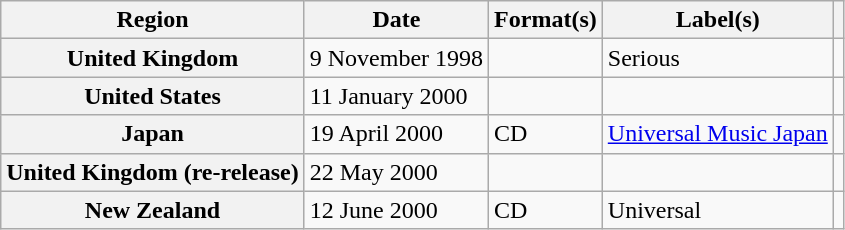<table class="wikitable plainrowheaders">
<tr>
<th scope="col">Region</th>
<th scope="col">Date</th>
<th scope="col">Format(s)</th>
<th scope="col">Label(s)</th>
<th scope="col"></th>
</tr>
<tr>
<th scope="row">United Kingdom</th>
<td>9 November 1998</td>
<td></td>
<td>Serious</td>
<td></td>
</tr>
<tr>
<th scope="row">United States</th>
<td>11 January 2000</td>
<td></td>
<td></td>
<td></td>
</tr>
<tr>
<th scope="row">Japan</th>
<td>19 April 2000</td>
<td>CD</td>
<td><a href='#'>Universal Music Japan</a></td>
<td></td>
</tr>
<tr>
<th scope="row">United Kingdom (re-release)</th>
<td>22 May 2000</td>
<td></td>
<td></td>
<td></td>
</tr>
<tr>
<th scope="row">New Zealand</th>
<td>12 June 2000</td>
<td>CD</td>
<td>Universal</td>
<td></td>
</tr>
</table>
